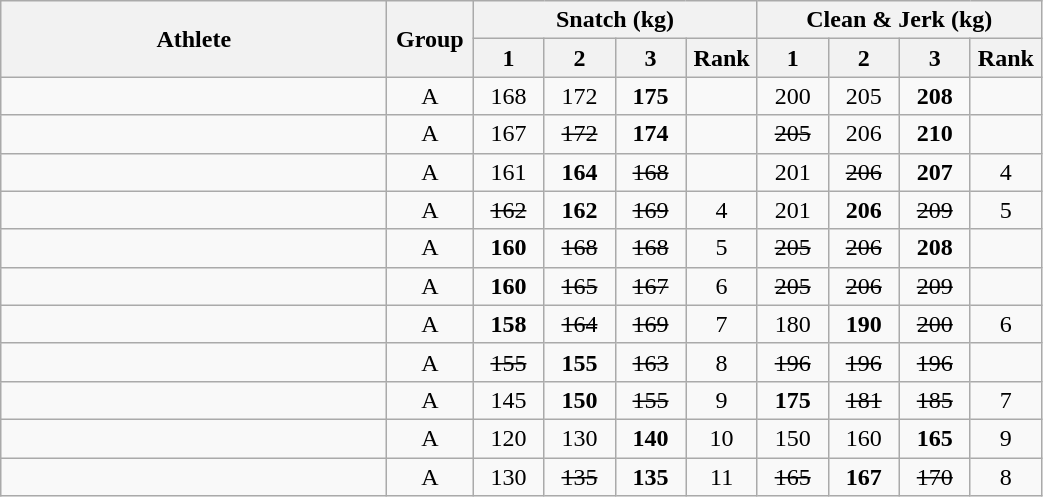<table class = "wikitable sortable" style="text-align:center;">
<tr>
<th rowspan=2 class="unsortable" width=250>Athlete</th>
<th rowspan=2 class="unsortable" width=50>Group</th>
<th colspan=4>Snatch (kg)</th>
<th colspan=4>Clean & Jerk (kg)</th>
</tr>
<tr>
<th width=40 class="unsortable">1</th>
<th width=40 class="unsortable">2</th>
<th width=40 class="unsortable">3</th>
<th width=40>Rank</th>
<th width=40 class="unsortable">1</th>
<th width=40 class="unsortable">2</th>
<th width=40 class="unsortable">3</th>
<th width=40>Rank</th>
</tr>
<tr>
<td align=left></td>
<td>A</td>
<td>168</td>
<td>172</td>
<td><strong>175</strong></td>
<td></td>
<td>200</td>
<td>205</td>
<td><strong>208</strong></td>
<td></td>
</tr>
<tr>
<td align=left></td>
<td>A</td>
<td>167</td>
<td><s>172</s></td>
<td><strong>174</strong></td>
<td></td>
<td><s>205</s></td>
<td>206</td>
<td><strong>210</strong></td>
<td></td>
</tr>
<tr>
<td align=left></td>
<td>A</td>
<td>161</td>
<td><strong>164</strong></td>
<td><s>168</s></td>
<td></td>
<td>201</td>
<td><s>206</s></td>
<td><strong>207</strong></td>
<td>4</td>
</tr>
<tr>
<td align=left></td>
<td>A</td>
<td><s>162</s></td>
<td><strong>162</strong></td>
<td><s>169</s></td>
<td>4</td>
<td>201</td>
<td><strong>206</strong></td>
<td><s>209</s></td>
<td>5</td>
</tr>
<tr>
<td align=left></td>
<td>A</td>
<td><strong>160</strong></td>
<td><s>168</s></td>
<td><s>168</s></td>
<td>5</td>
<td><s>205</s></td>
<td><s>206</s></td>
<td><strong>208</strong></td>
<td></td>
</tr>
<tr>
<td align=left></td>
<td>A</td>
<td><strong>160</strong></td>
<td><s>165</s></td>
<td><s>167</s></td>
<td>6</td>
<td><s>205</s></td>
<td><s>206</s></td>
<td><s>209</s></td>
<td></td>
</tr>
<tr>
<td align=left></td>
<td>A</td>
<td><strong>158</strong></td>
<td><s>164</s></td>
<td><s>169</s></td>
<td>7</td>
<td>180</td>
<td><strong>190</strong></td>
<td><s>200</s></td>
<td>6</td>
</tr>
<tr>
<td align=left></td>
<td>A</td>
<td><s>155</s></td>
<td><strong>155</strong></td>
<td><s>163</s></td>
<td>8</td>
<td><s>196</s></td>
<td><s>196</s></td>
<td><s>196</s></td>
<td></td>
</tr>
<tr>
<td align=left></td>
<td>A</td>
<td>145</td>
<td><strong>150</strong></td>
<td><s>155</s></td>
<td>9</td>
<td><strong>175</strong></td>
<td><s>181</s></td>
<td><s>185</s></td>
<td>7</td>
</tr>
<tr>
<td align=left></td>
<td>A</td>
<td>120</td>
<td>130</td>
<td><strong>140</strong></td>
<td>10</td>
<td>150</td>
<td>160</td>
<td><strong>165</strong></td>
<td>9</td>
</tr>
<tr>
<td align=left></td>
<td>A</td>
<td>130</td>
<td><s>135</s></td>
<td><strong>135</strong></td>
<td>11</td>
<td><s>165</s></td>
<td><strong>167</strong></td>
<td><s>170</s></td>
<td>8</td>
</tr>
</table>
